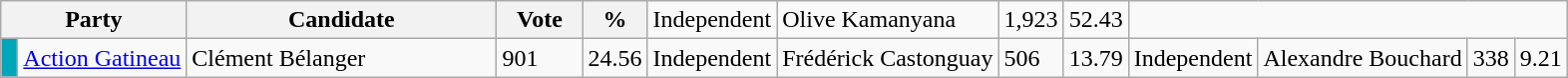<table class="wikitable">
<tr>
<th bgcolor="#DDDDFF" width="100px" colspan="2">Party</th>
<th bgcolor="#DDDDFF" width="200px">Candidate</th>
<th bgcolor="#DDDDFF" width="50px">Vote</th>
<th bgcolor="#DDDDFF" width="30px">%<br></th>
<td>Independent</td>
<td>Olive Kamanyana</td>
<td>1,923</td>
<td>52.43</td>
</tr>
<tr>
<td bgcolor=#00a7ba> </td>
<td><a href='#'>Action Gatineau</a></td>
<td>Clément Bélanger</td>
<td>901</td>
<td>24.56<br></td>
<td>Independent</td>
<td>Frédérick Castonguay</td>
<td>506</td>
<td>13.79<br></td>
<td>Independent</td>
<td>Alexandre Bouchard</td>
<td>338</td>
<td>9.21</td>
</tr>
</table>
